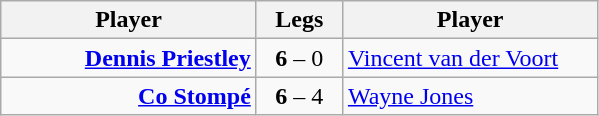<table class=wikitable style="text-align:center">
<tr>
<th width=163>Player</th>
<th width=50>Legs</th>
<th width=163>Player</th>
</tr>
<tr align=left>
<td align=right><strong><a href='#'>Dennis Priestley</a></strong> </td>
<td align=center><strong>6</strong> – 0</td>
<td> <a href='#'>Vincent van der Voort</a></td>
</tr>
<tr align=left>
<td align=right><strong><a href='#'>Co Stompé</a></strong> </td>
<td align=center><strong>6</strong> – 4</td>
<td> <a href='#'>Wayne Jones</a></td>
</tr>
</table>
